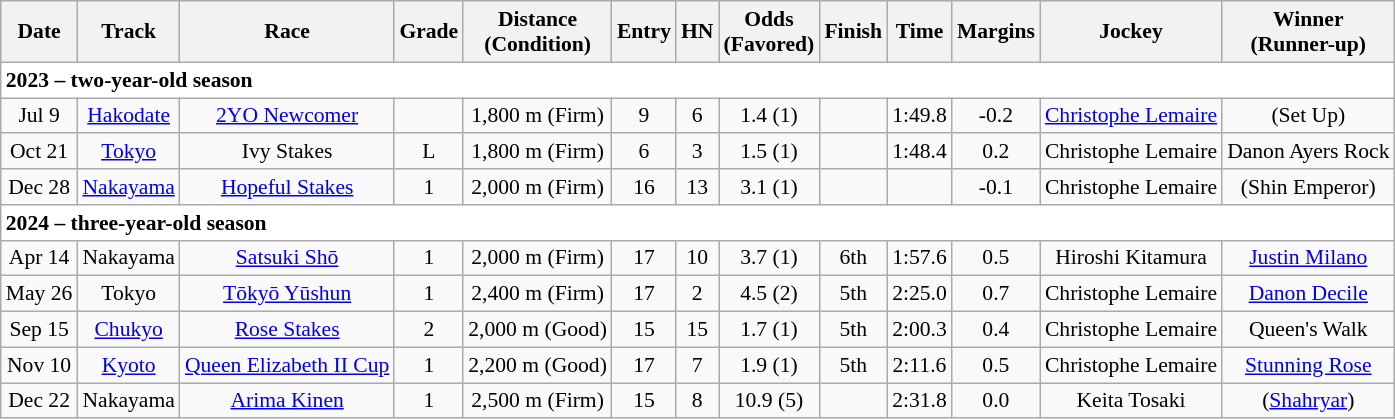<table class="wikitable" style="border-collapse: collapse; font-size: 90%; text-align: center; white-space: nowrap">
<tr>
<th>Date</th>
<th>Track</th>
<th>Race</th>
<th>Grade</th>
<th>Distance<br>(Condition)</th>
<th>Entry</th>
<th>HN</th>
<th>Odds<br>(Favored)</th>
<th>Finish</th>
<th>Time</th>
<th>Margins</th>
<th>Jockey</th>
<th>Winner<br>(Runner-up)</th>
</tr>
<tr style="background-color:white">
<td colspan="13" align="left"><strong>2023 – two-year-old season</strong></td>
</tr>
<tr>
<td>Jul 9</td>
<td><a href='#'>Hakodate</a></td>
<td><a href='#'>2YO Newcomer</a></td>
<td></td>
<td>1,800 m (Firm)</td>
<td>9</td>
<td>6</td>
<td>1.4 (1)</td>
<td></td>
<td>1:49.8</td>
<td>-0.2</td>
<td><a href='#'>Christophe Lemaire</a></td>
<td>(Set Up)</td>
</tr>
<tr>
<td>Oct 21</td>
<td><a href='#'>Tokyo</a></td>
<td>Ivy Stakes</td>
<td>L</td>
<td>1,800 m (Firm)</td>
<td>6</td>
<td>3</td>
<td>1.5 (1)</td>
<td></td>
<td>1:48.4</td>
<td>0.2</td>
<td>Christophe Lemaire</td>
<td>Danon Ayers Rock</td>
</tr>
<tr>
<td>Dec 28</td>
<td><a href='#'>Nakayama</a></td>
<td><a href='#'>Hopeful Stakes</a></td>
<td>1</td>
<td>2,000 m (Firm)</td>
<td>16</td>
<td>13</td>
<td>3.1 (1)</td>
<td></td>
<td></td>
<td>-0.1</td>
<td>Christophe Lemaire</td>
<td>(Shin Emperor)</td>
</tr>
<tr style="background-color:white">
<td colspan="13" align="left"><strong>2024 – three-year-old season</strong></td>
</tr>
<tr>
<td>Apr 14</td>
<td>Nakayama</td>
<td><a href='#'>Satsuki Shō</a></td>
<td>1</td>
<td>2,000 m (Firm)</td>
<td>17</td>
<td>10</td>
<td>3.7 (1)</td>
<td>6th</td>
<td>1:57.6</td>
<td>0.5</td>
<td>Hiroshi Kitamura</td>
<td><a href='#'>Justin Milano</a></td>
</tr>
<tr>
<td>May 26</td>
<td>Tokyo</td>
<td><a href='#'>Tōkyō Yūshun</a></td>
<td>1</td>
<td>2,400 m (Firm)</td>
<td>17</td>
<td>2</td>
<td>4.5 (2)</td>
<td>5th</td>
<td>2:25.0</td>
<td>0.7</td>
<td>Christophe Lemaire</td>
<td><a href='#'>Danon Decile</a></td>
</tr>
<tr>
<td>Sep 15</td>
<td><a href='#'>Chukyo</a></td>
<td><a href='#'>Rose Stakes</a></td>
<td>2</td>
<td>2,000 m (Good)</td>
<td>15</td>
<td>15</td>
<td>1.7 (1)</td>
<td>5th</td>
<td>2:00.3</td>
<td>0.4</td>
<td>Christophe Lemaire</td>
<td>Queen's Walk</td>
</tr>
<tr>
<td>Nov 10</td>
<td><a href='#'>Kyoto</a></td>
<td><a href='#'>Queen Elizabeth II Cup</a></td>
<td>1</td>
<td>2,200 m (Good)</td>
<td>17</td>
<td>7</td>
<td>1.9 (1)</td>
<td>5th</td>
<td>2:11.6</td>
<td>0.5</td>
<td>Christophe Lemaire</td>
<td><a href='#'>Stunning Rose</a></td>
</tr>
<tr>
<td>Dec 22</td>
<td>Nakayama</td>
<td><a href='#'>Arima Kinen</a></td>
<td>1</td>
<td>2,500 m (Firm)</td>
<td>15</td>
<td>8</td>
<td>10.9 (5)</td>
<td></td>
<td>2:31.8</td>
<td>0.0</td>
<td>Keita Tosaki</td>
<td>(<a href='#'>Shahryar</a>)</td>
</tr>
</table>
